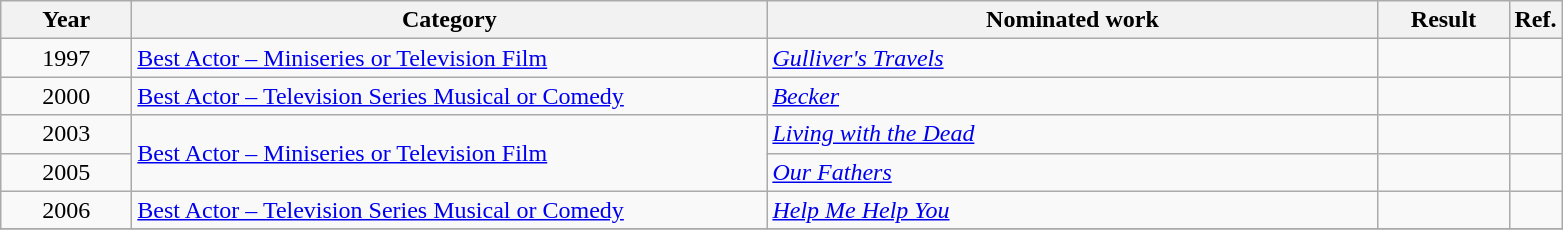<table class=wikitable>
<tr>
<th scope="col" style="width:5em;">Year</th>
<th scope="col" style="width:26em;">Category</th>
<th scope="col" style="width:25em;">Nominated work</th>
<th scope="col" style="width:5em;">Result</th>
<th>Ref.</th>
</tr>
<tr>
<td style="text-align:center;">1997</td>
<td><a href='#'>Best Actor – Miniseries or Television Film</a></td>
<td><em><a href='#'>Gulliver's Travels</a></em></td>
<td></td>
<td></td>
</tr>
<tr>
<td style="text-align:center;">2000</td>
<td><a href='#'>Best Actor – Television Series Musical or Comedy</a></td>
<td rowspan="1"><em><a href='#'>Becker</a></em></td>
<td></td>
</tr>
<tr>
<td style="text-align:center;">2003</td>
<td rowspan=2><a href='#'>Best Actor – Miniseries or Television Film</a></td>
<td><em><a href='#'>Living with the Dead</a></em></td>
<td></td>
<td></td>
</tr>
<tr>
<td style="text-align:center;">2005</td>
<td><em><a href='#'>Our Fathers</a></em></td>
<td></td>
<td></td>
</tr>
<tr>
<td style="text-align:center;">2006</td>
<td><a href='#'>Best Actor – Television Series Musical or Comedy</a></td>
<td><em><a href='#'>Help Me Help You</a></em></td>
<td></td>
<td></td>
</tr>
<tr>
</tr>
</table>
